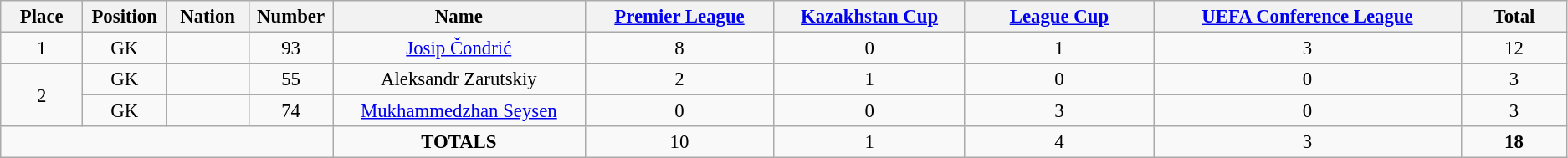<table class="wikitable" style="font-size: 95%; text-align: center;">
<tr>
<th width=60>Place</th>
<th width=60>Position</th>
<th width=60>Nation</th>
<th width=60>Number</th>
<th width=200>Name</th>
<th width=150><a href='#'>Premier League</a></th>
<th width=150><a href='#'>Kazakhstan Cup</a></th>
<th width=150><a href='#'>League Cup</a></th>
<th width=250><a href='#'>UEFA Conference League</a></th>
<th width=80>Total</th>
</tr>
<tr>
<td>1</td>
<td>GK</td>
<td></td>
<td>93</td>
<td><a href='#'>Josip Čondrić</a></td>
<td>8</td>
<td>0</td>
<td>1</td>
<td>3</td>
<td>12</td>
</tr>
<tr>
<td rowspan="2">2</td>
<td>GK</td>
<td></td>
<td>55</td>
<td>Aleksandr Zarutskiy</td>
<td>2</td>
<td>1</td>
<td>0</td>
<td>0</td>
<td>3</td>
</tr>
<tr>
<td>GK</td>
<td></td>
<td>74</td>
<td><a href='#'>Mukhammedzhan Seysen</a></td>
<td>0</td>
<td>0</td>
<td>3</td>
<td>0</td>
<td>3</td>
</tr>
<tr>
<td colspan="4"></td>
<td><strong>TOTALS</strong></td>
<td>10</td>
<td>1</td>
<td>4</td>
<td>3</td>
<td><strong>18</strong></td>
</tr>
</table>
